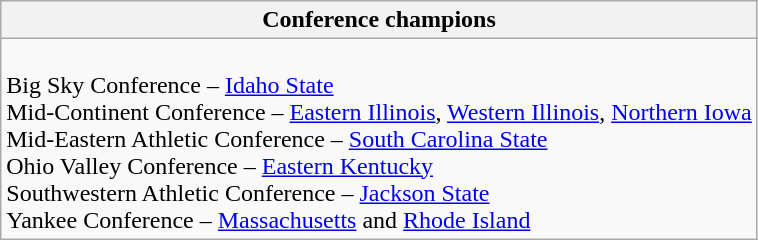<table class="wikitable">
<tr>
<th>Conference champions</th>
</tr>
<tr>
<td><br>Big Sky Conference – <a href='#'>Idaho State</a><br>
Mid-Continent Conference – <a href='#'>Eastern Illinois</a>, <a href='#'>Western Illinois</a>, <a href='#'>Northern Iowa</a><br>
Mid-Eastern Athletic Conference – <a href='#'>South Carolina State</a><br>
Ohio Valley Conference – <a href='#'>Eastern Kentucky</a><br>
Southwestern Athletic Conference – <a href='#'>Jackson State</a><br>
Yankee Conference – <a href='#'>Massachusetts</a> and <a href='#'>Rhode Island</a></td>
</tr>
</table>
